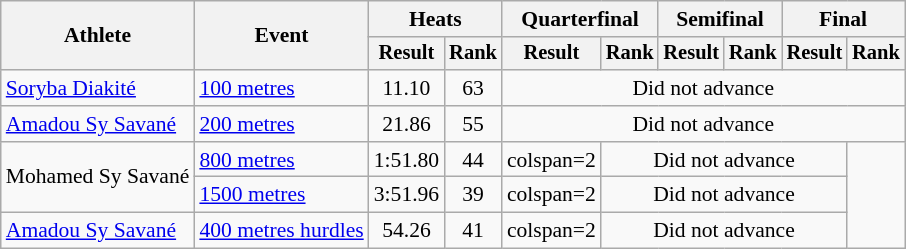<table class="wikitable" style="font-size:90%">
<tr>
<th rowspan="2">Athlete</th>
<th rowspan="2">Event</th>
<th colspan="2">Heats</th>
<th colspan="2">Quarterfinal</th>
<th colspan="2">Semifinal</th>
<th colspan="2">Final</th>
</tr>
<tr style="font-size:95%">
<th>Result</th>
<th>Rank</th>
<th>Result</th>
<th>Rank</th>
<th>Result</th>
<th>Rank</th>
<th>Result</th>
<th>Rank</th>
</tr>
<tr align=center>
<td align=left><a href='#'>Soryba Diakité</a></td>
<td align=left><a href='#'>100 metres</a></td>
<td>11.10</td>
<td>63</td>
<td colspan=6>Did not advance</td>
</tr>
<tr align=center>
<td align=left><a href='#'>Amadou Sy Savané</a></td>
<td align=left><a href='#'>200 metres</a></td>
<td>21.86</td>
<td>55</td>
<td colspan=6>Did not advance</td>
</tr>
<tr align=center>
<td align=left rowspan=2>Mohamed Sy Savané</td>
<td align=left><a href='#'>800 metres</a></td>
<td>1:51.80</td>
<td>44</td>
<td>colspan=2</td>
<td colspan=4>Did not advance</td>
</tr>
<tr align=center>
<td align=left><a href='#'>1500 metres</a></td>
<td>3:51.96</td>
<td>39</td>
<td>colspan=2</td>
<td colspan=4>Did not advance</td>
</tr>
<tr align=center>
<td align=left><a href='#'>Amadou Sy Savané</a></td>
<td align=left><a href='#'>400 metres hurdles</a></td>
<td>54.26</td>
<td>41</td>
<td>colspan=2</td>
<td colspan=4>Did not advance</td>
</tr>
</table>
